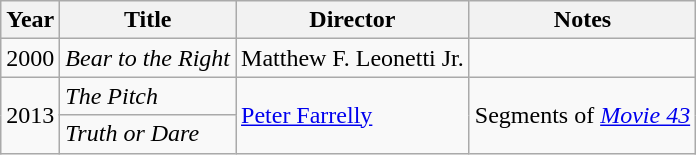<table class="wikitable">
<tr>
<th>Year</th>
<th>Title</th>
<th>Director</th>
<th>Notes</th>
</tr>
<tr>
<td>2000</td>
<td><em>Bear to the Right</em></td>
<td>Matthew F. Leonetti Jr.</td>
<td></td>
</tr>
<tr>
<td rowspan=2>2013</td>
<td><em>The Pitch</em></td>
<td rowspan=2><a href='#'>Peter Farrelly</a></td>
<td rowspan=2>Segments of <em><a href='#'>Movie 43</a></em></td>
</tr>
<tr>
<td><em>Truth or Dare</em></td>
</tr>
</table>
